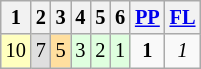<table class="wikitable" style="font-size: 85%;">
<tr>
<th>1</th>
<th>2</th>
<th>3</th>
<th>4</th>
<th>5</th>
<th>6</th>
<th><a href='#'>PP</a></th>
<th><a href='#'>FL</a></th>
</tr>
<tr align="center">
<td style="background:#FFFFBF;">10</td>
<td style="background:#DFDFDF;">7</td>
<td style="background:#FFDF9F;">5</td>
<td style="background:#DFFFDF;">3</td>
<td style="background:#DFFFDF;">2</td>
<td style="background:#DFFFDF;">1</td>
<td><strong>1</strong></td>
<td><em>1</em></td>
</tr>
</table>
